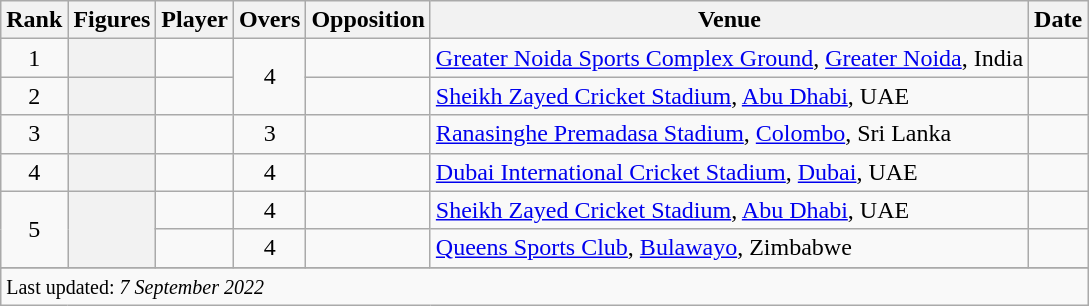<table class="wikitable plainrowheaders sortable">
<tr>
<th scope=col>Rank</th>
<th scope=col>Figures</th>
<th scope=col>Player</th>
<th scope=col>Overs</th>
<th scope=col>Opposition</th>
<th scope=col>Venue</th>
<th scope=col>Date</th>
</tr>
<tr>
<td align=center>1</td>
<th scope=row style=text-align:center;></th>
<td></td>
<td align=center rowspan=2>4</td>
<td></td>
<td><a href='#'>Greater Noida Sports Complex Ground</a>, <a href='#'>Greater Noida</a>, India</td>
<td></td>
</tr>
<tr>
<td align=center>2</td>
<th scope=row style=text-align:center;></th>
<td></td>
<td></td>
<td><a href='#'>Sheikh Zayed Cricket Stadium</a>, <a href='#'>Abu Dhabi</a>, UAE</td>
<td> </td>
</tr>
<tr>
<td align=center>3</td>
<th scope=row style=text-align:center;></th>
<td></td>
<td align=center>3</td>
<td></td>
<td><a href='#'>Ranasinghe Premadasa Stadium</a>, <a href='#'>Colombo</a>, Sri Lanka</td>
<td> </td>
</tr>
<tr>
<td align=center>4</td>
<th scope=row style=text-align:center;></th>
<td></td>
<td align=center>4</td>
<td></td>
<td><a href='#'>Dubai International Cricket Stadium</a>, <a href='#'>Dubai</a>, UAE</td>
<td></td>
</tr>
<tr>
<td rowspan="2" align="center">5</td>
<th rowspan="2" scope="row" style="text-align:center;"></th>
<td></td>
<td align="center">4</td>
<td></td>
<td><a href='#'>Sheikh Zayed Cricket Stadium</a>, <a href='#'>Abu Dhabi</a>, UAE</td>
<td></td>
</tr>
<tr>
<td> </td>
<td align=center>4</td>
<td></td>
<td><a href='#'>Queens Sports Club</a>, <a href='#'>Bulawayo</a>, Zimbabwe</td>
<td></td>
</tr>
<tr>
</tr>
<tr class=sortbottom>
<td colspan=7><small>Last updated: <em>7 September 2022</em></small></td>
</tr>
</table>
